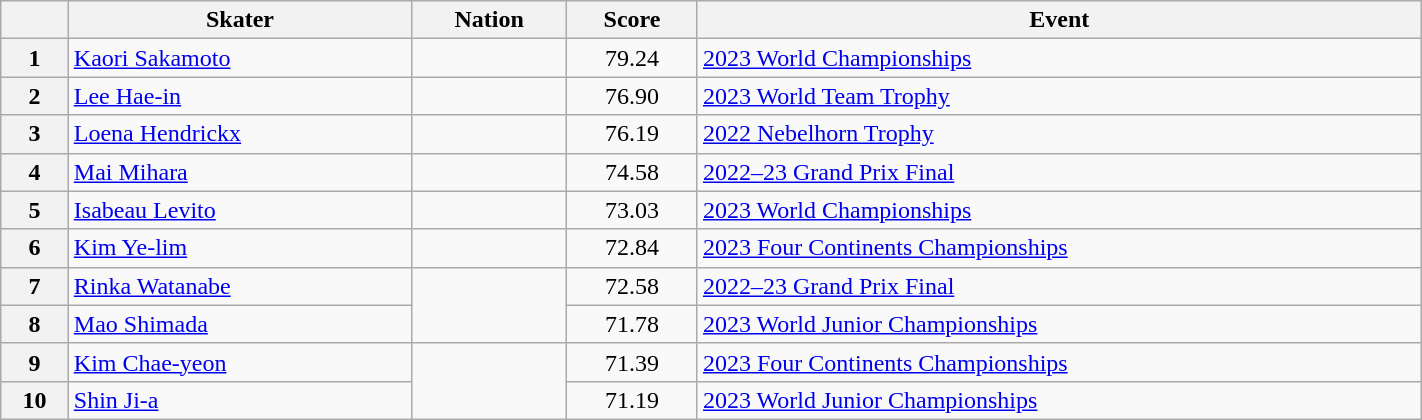<table class="wikitable sortable" style="text-align:left; width:75%">
<tr>
<th scope="col"></th>
<th scope="col">Skater</th>
<th scope="col">Nation</th>
<th scope="col">Score</th>
<th scope="col">Event</th>
</tr>
<tr>
<th scope="row">1</th>
<td><a href='#'>Kaori Sakamoto</a></td>
<td></td>
<td style="text-align:center;">79.24</td>
<td><a href='#'>2023 World Championships</a></td>
</tr>
<tr>
<th scope="row">2</th>
<td><a href='#'>Lee Hae-in</a></td>
<td></td>
<td style="text-align:center;">76.90</td>
<td><a href='#'>2023 World Team Trophy</a></td>
</tr>
<tr>
<th scope="row">3</th>
<td><a href='#'>Loena Hendrickx</a></td>
<td></td>
<td style="text-align:center;">76.19</td>
<td><a href='#'>2022 Nebelhorn Trophy</a></td>
</tr>
<tr>
<th scope="row">4</th>
<td><a href='#'>Mai Mihara</a></td>
<td></td>
<td style="text-align:center;">74.58</td>
<td><a href='#'>2022–23 Grand Prix Final</a></td>
</tr>
<tr>
<th scope="row">5</th>
<td><a href='#'>Isabeau Levito</a></td>
<td></td>
<td style="text-align:center;">73.03</td>
<td><a href='#'>2023 World Championships</a></td>
</tr>
<tr>
<th scope="row">6</th>
<td><a href='#'>Kim Ye-lim</a></td>
<td></td>
<td style="text-align:center;">72.84</td>
<td><a href='#'>2023 Four Continents Championships</a></td>
</tr>
<tr>
<th scope="row">7</th>
<td><a href='#'>Rinka Watanabe</a></td>
<td rowspan="2"></td>
<td style="text-align:center;">72.58</td>
<td><a href='#'>2022–23 Grand Prix Final</a></td>
</tr>
<tr>
<th scope="row">8</th>
<td><a href='#'>Mao Shimada</a></td>
<td style="text-align:center;">71.78</td>
<td><a href='#'>2023 World Junior Championships</a></td>
</tr>
<tr>
<th scope="row">9</th>
<td><a href='#'>Kim Chae-yeon</a></td>
<td rowspan="2"></td>
<td style="text-align:center;">71.39</td>
<td><a href='#'>2023 Four Continents Championships</a></td>
</tr>
<tr>
<th scope="row">10</th>
<td><a href='#'>Shin Ji-a</a></td>
<td style="text-align:center;">71.19</td>
<td><a href='#'>2023 World Junior Championships</a></td>
</tr>
</table>
